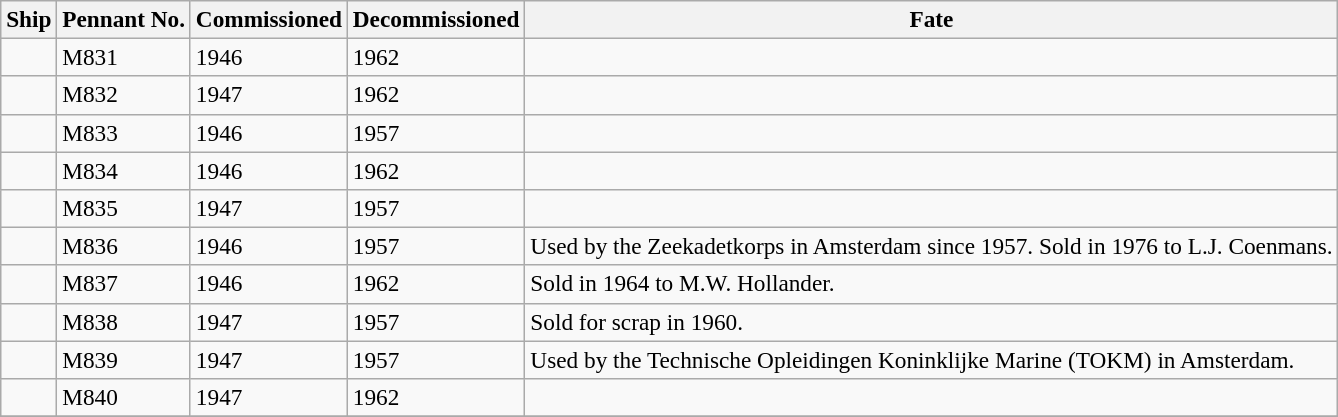<table class="wikitable" style="font-size:97%;">
<tr>
<th>Ship</th>
<th>Pennant No.</th>
<th width="90">Commissioned</th>
<th width="90">Decommissioned</th>
<th>Fate</th>
</tr>
<tr>
<td></td>
<td>M831</td>
<td>1946</td>
<td>1962</td>
<td></td>
</tr>
<tr>
<td></td>
<td>M832</td>
<td>1947</td>
<td>1962</td>
<td></td>
</tr>
<tr>
<td></td>
<td>M833</td>
<td>1946</td>
<td>1957</td>
<td></td>
</tr>
<tr>
<td></td>
<td>M834</td>
<td>1946</td>
<td>1962</td>
<td></td>
</tr>
<tr>
<td></td>
<td>M835</td>
<td>1947</td>
<td>1957</td>
<td></td>
</tr>
<tr>
<td></td>
<td>M836</td>
<td>1946</td>
<td>1957</td>
<td>Used by the Zeekadetkorps in Amsterdam since 1957. Sold in 1976 to L.J. Coenmans.</td>
</tr>
<tr>
<td></td>
<td>M837</td>
<td>1946</td>
<td>1962</td>
<td>Sold in 1964 to M.W. Hollander.</td>
</tr>
<tr>
<td></td>
<td>M838</td>
<td>1947</td>
<td>1957</td>
<td>Sold for scrap in 1960.</td>
</tr>
<tr>
<td></td>
<td>M839</td>
<td>1947</td>
<td>1957</td>
<td>Used by the Technische Opleidingen Koninklijke Marine (TOKM) in Amsterdam.</td>
</tr>
<tr>
<td></td>
<td>M840</td>
<td>1947</td>
<td>1962</td>
<td></td>
</tr>
<tr>
</tr>
</table>
